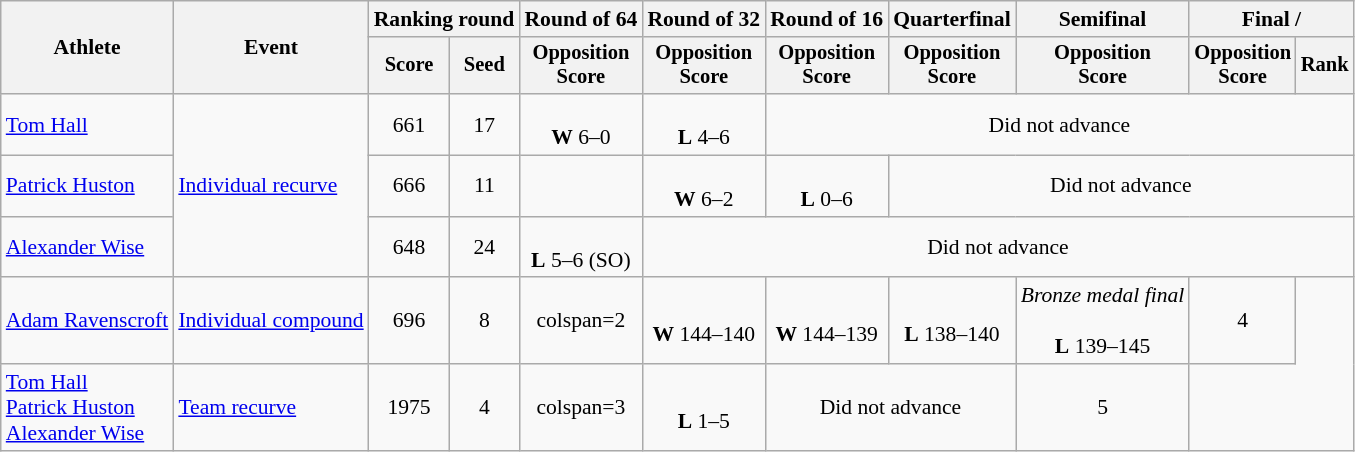<table class=wikitable style=font-size:90%;text-align:center>
<tr>
<th rowspan=2>Athlete</th>
<th rowspan=2>Event</th>
<th colspan=2>Ranking round</th>
<th>Round of 64</th>
<th>Round of 32</th>
<th>Round of 16</th>
<th>Quarterfinal</th>
<th>Semifinal</th>
<th colspan=2>Final / </th>
</tr>
<tr style=font-size:95%>
<th>Score</th>
<th>Seed</th>
<th>Opposition<br>Score</th>
<th>Opposition<br>Score</th>
<th>Opposition<br>Score</th>
<th>Opposition<br>Score</th>
<th>Opposition<br>Score</th>
<th>Opposition<br>Score</th>
<th>Rank</th>
</tr>
<tr>
<td align=left><a href='#'>Tom Hall</a></td>
<td align=left rowspan=3><a href='#'>Individual recurve</a></td>
<td>661</td>
<td>17</td>
<td><br><strong>W</strong> 6–0</td>
<td><br><strong>L</strong> 4–6</td>
<td colspan=5>Did not advance</td>
</tr>
<tr>
<td align=left><a href='#'>Patrick Huston</a></td>
<td>666</td>
<td>11</td>
<td></td>
<td><br><strong>W</strong> 6–2</td>
<td><br><strong>L</strong> 0–6</td>
<td colspan=4>Did not advance</td>
</tr>
<tr>
<td align=left><a href='#'>Alexander Wise</a></td>
<td>648</td>
<td>24</td>
<td><br> <strong>L</strong> 5–6 (SO)</td>
<td colspan=6>Did not advance</td>
</tr>
<tr>
<td align=left><a href='#'>Adam Ravenscroft</a></td>
<td align=left><a href='#'>Individual compound</a></td>
<td>696</td>
<td>8</td>
<td>colspan=2 </td>
<td><br><strong>W</strong> 144–140</td>
<td><br><strong>W</strong> 144–139</td>
<td><br><strong>L</strong> 138–140</td>
<td><em>Bronze medal final</em><br><br><strong>L</strong> 139–145</td>
<td>4</td>
</tr>
<tr>
<td align=left><a href='#'>Tom Hall</a><br><a href='#'>Patrick Huston</a><br><a href='#'>Alexander Wise</a></td>
<td align=left><a href='#'>Team recurve</a></td>
<td>1975</td>
<td>4</td>
<td>colspan=3 </td>
<td><br> <strong>L</strong> 1–5</td>
<td colspan=2>Did not advance</td>
<td>5</td>
</tr>
</table>
